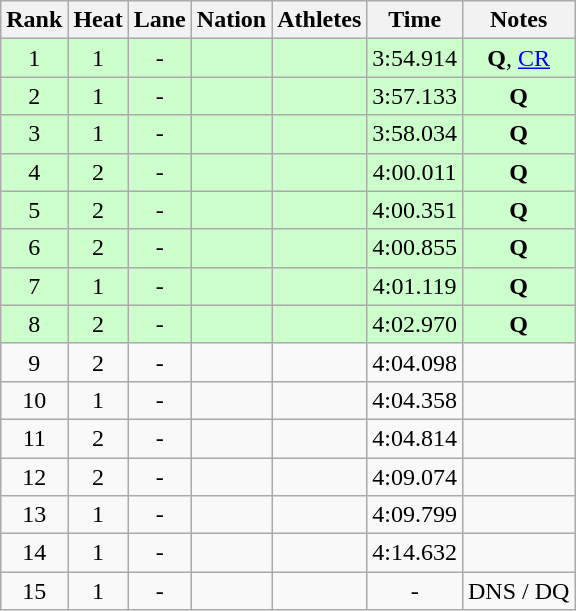<table class="wikitable sortable" style="text-align:center">
<tr>
<th>Rank</th>
<th>Heat</th>
<th>Lane</th>
<th>Nation</th>
<th>Athletes</th>
<th>Time</th>
<th>Notes</th>
</tr>
<tr bgcolor=ccffcc>
<td>1</td>
<td>1</td>
<td>-</td>
<td align=left></td>
<td align=left></td>
<td>3:54.914</td>
<td><strong>Q</strong>, <a href='#'>CR</a></td>
</tr>
<tr bgcolor=ccffcc>
<td>2</td>
<td>1</td>
<td>-</td>
<td align=left></td>
<td align=left></td>
<td>3:57.133</td>
<td><strong>Q</strong></td>
</tr>
<tr bgcolor=ccffcc>
<td>3</td>
<td>1</td>
<td>-</td>
<td align=left></td>
<td align=left></td>
<td>3:58.034</td>
<td><strong>Q</strong></td>
</tr>
<tr bgcolor=ccffcc>
<td>4</td>
<td>2</td>
<td>-</td>
<td align=left></td>
<td align=left></td>
<td>4:00.011</td>
<td><strong>Q</strong></td>
</tr>
<tr bgcolor=ccffcc>
<td>5</td>
<td>2</td>
<td>-</td>
<td align=left></td>
<td align=left></td>
<td>4:00.351</td>
<td><strong>Q</strong></td>
</tr>
<tr bgcolor=ccffcc>
<td>6</td>
<td>2</td>
<td>-</td>
<td align=left></td>
<td align=left></td>
<td>4:00.855</td>
<td><strong>Q</strong></td>
</tr>
<tr bgcolor=ccffcc>
<td>7</td>
<td>1</td>
<td>-</td>
<td align=left></td>
<td align=left></td>
<td>4:01.119</td>
<td><strong>Q</strong></td>
</tr>
<tr bgcolor=ccffcc>
<td>8</td>
<td>2</td>
<td>-</td>
<td align=left></td>
<td align=left></td>
<td>4:02.970</td>
<td><strong>Q</strong></td>
</tr>
<tr>
<td>9</td>
<td>2</td>
<td>-</td>
<td align=left></td>
<td align=left></td>
<td>4:04.098</td>
<td></td>
</tr>
<tr>
<td>10</td>
<td>1</td>
<td>-</td>
<td align=left></td>
<td align=left></td>
<td>4:04.358</td>
<td></td>
</tr>
<tr>
<td>11</td>
<td>2</td>
<td>-</td>
<td align=left></td>
<td align=left></td>
<td>4:04.814</td>
<td></td>
</tr>
<tr>
<td>12</td>
<td>2</td>
<td>-</td>
<td align=left></td>
<td align=left></td>
<td>4:09.074</td>
<td></td>
</tr>
<tr>
<td>13</td>
<td>1</td>
<td>-</td>
<td align=left></td>
<td align=left></td>
<td>4:09.799</td>
<td></td>
</tr>
<tr>
<td>14</td>
<td>1</td>
<td>-</td>
<td align=left></td>
<td align=left></td>
<td>4:14.632</td>
<td></td>
</tr>
<tr>
<td>15</td>
<td>1</td>
<td>-</td>
<td align=left></td>
<td align=left></td>
<td>-</td>
<td>DNS / DQ</td>
</tr>
</table>
